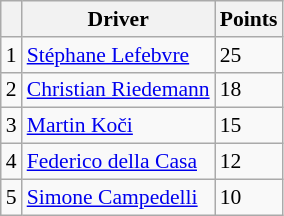<table class="wikitable" style="font-size: 90%;">
<tr>
<th></th>
<th>Driver</th>
<th>Points</th>
</tr>
<tr>
<td>1</td>
<td> <a href='#'>Stéphane Lefebvre</a></td>
<td>25</td>
</tr>
<tr>
<td>2</td>
<td> <a href='#'>Christian Riedemann</a></td>
<td>18</td>
</tr>
<tr>
<td>3</td>
<td> <a href='#'>Martin Koči</a></td>
<td>15</td>
</tr>
<tr>
<td>4</td>
<td> <a href='#'>Federico della Casa</a></td>
<td>12</td>
</tr>
<tr>
<td>5</td>
<td> <a href='#'>Simone Campedelli</a></td>
<td>10</td>
</tr>
</table>
